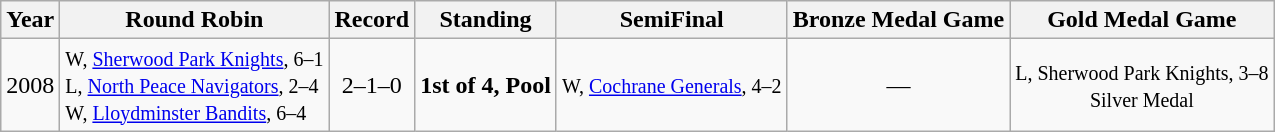<table class="wikitable" style="text-align:center">
<tr>
<th>Year</th>
<th>Round Robin</th>
<th>Record</th>
<th>Standing</th>
<th>SemiFinal</th>
<th>Bronze Medal Game</th>
<th>Gold Medal Game</th>
</tr>
<tr>
<td>2008</td>
<td align=left><small> W, <a href='#'>Sherwood Park Knights</a>, 6–1<br>L, <a href='#'>North Peace Navigators</a>, 2–4<br>W, <a href='#'>Lloydminster Bandits</a>, 6–4</small></td>
<td>2–1–0</td>
<td><strong>1st of 4, Pool</strong></td>
<td><small>W, <a href='#'>Cochrane Generals</a>, 4–2</small></td>
<td>—</td>
<td><small>L, Sherwood Park Knights, 3–8<br>Silver Medal</small></td>
</tr>
</table>
